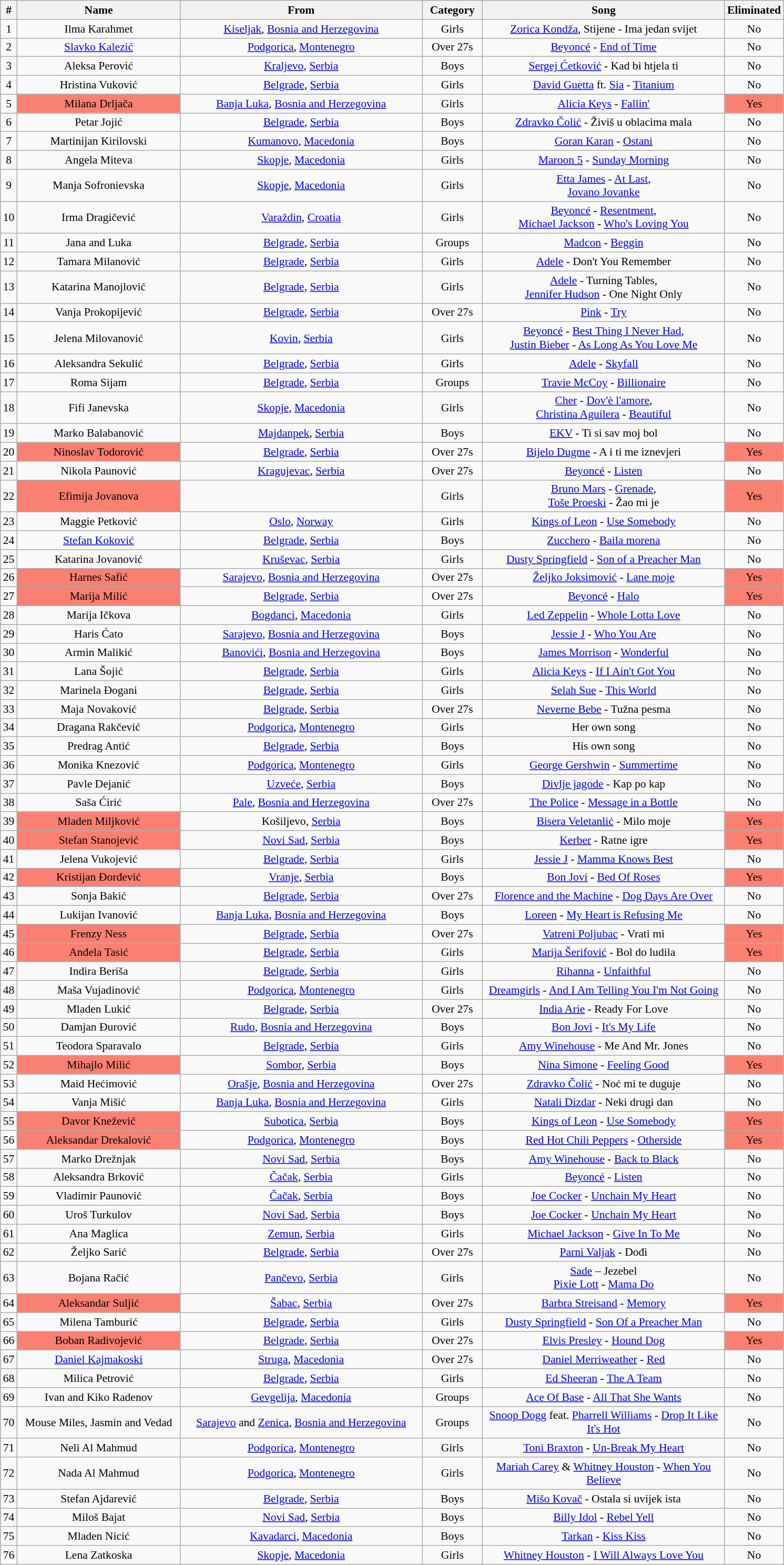<table class="wikitable sortable collapsible collapsed" style="font-size:90%; text-align:center">
<tr>
<th width=10>#</th>
<th width=200>Name</th>
<th width=300>From</th>
<th width=70>Category</th>
<th width=300>Song</th>
<th width=50>Eliminated</th>
</tr>
<tr>
<td>1</td>
<td>Ilma Karahmet</td>
<td><a href='#'>Kiseljak</a>, <a href='#'>Bosnia and Herzegovina</a></td>
<td>Girls</td>
<td><a href='#'>Zorica Kondža</a>, Stijene - Ima jedan svijet</td>
<td>No</td>
</tr>
<tr>
<td>2</td>
<td><a href='#'>Slavko Kalezić</a></td>
<td><a href='#'>Podgorica</a>, <a href='#'>Montenegro</a></td>
<td>Over 27s</td>
<td><a href='#'>Beyoncé</a> - <a href='#'>End of Time</a></td>
<td>No</td>
</tr>
<tr>
<td>3</td>
<td>Aleksa Perović</td>
<td><a href='#'>Kraljevo</a>, <a href='#'>Serbia</a></td>
<td>Boys</td>
<td><a href='#'>Sergej Ćetković</a> - Kad bi htjela ti</td>
<td>No</td>
</tr>
<tr>
<td>4</td>
<td>Hristina Vuković</td>
<td><a href='#'>Belgrade</a>, <a href='#'>Serbia</a></td>
<td>Girls</td>
<td><a href='#'>David Guetta</a> ft. <a href='#'>Sia</a> - <a href='#'>Titanium</a></td>
<td>No</td>
</tr>
<tr>
<td>5</td>
<td style="background:salmon;">Milana Drljača</td>
<td><a href='#'>Banja Luka</a>, <a href='#'>Bosnia and Herzegovina</a></td>
<td>Girls</td>
<td><a href='#'>Alicia Keys</a> - <a href='#'>Fallin'</a></td>
<td style="background:salmon;">Yes</td>
</tr>
<tr>
<td>6</td>
<td>Petar Jojić</td>
<td><a href='#'>Belgrade</a>, <a href='#'>Serbia</a></td>
<td>Boys</td>
<td><a href='#'>Zdravko Čolić</a> - Živiš u oblacima mala</td>
<td>No</td>
</tr>
<tr>
<td>7</td>
<td>Martinijan Kirilovski</td>
<td><a href='#'>Kumanovo</a>, <a href='#'>Macedonia</a></td>
<td>Boys</td>
<td><a href='#'>Goran Karan</a> - <a href='#'>Ostani</a></td>
<td>No</td>
</tr>
<tr>
<td>8</td>
<td>Angela Miteva</td>
<td><a href='#'>Skopje</a>, <a href='#'>Macedonia</a></td>
<td>Girls</td>
<td><a href='#'>Maroon 5</a> - <a href='#'>Sunday Morning</a></td>
<td>No</td>
</tr>
<tr>
<td>9</td>
<td>Manja Sofronievska</td>
<td><a href='#'>Skopje</a>, <a href='#'>Macedonia</a></td>
<td>Girls</td>
<td><a href='#'>Etta James</a> - <a href='#'>At Last</a>,<br><a href='#'>Jovano Jovanke</a></td>
<td>No</td>
</tr>
<tr>
<td>10</td>
<td>Irma Dragičević</td>
<td><a href='#'>Varaždin</a>, <a href='#'>Croatia</a></td>
<td>Girls</td>
<td><a href='#'>Beyoncé</a> - <a href='#'>Resentment</a>,<br> <a href='#'>Michael Jackson</a> - <a href='#'>Who's Loving You</a></td>
<td>No</td>
</tr>
<tr>
<td>11</td>
<td>Jana and Luka</td>
<td><a href='#'>Belgrade</a>, <a href='#'>Serbia</a></td>
<td>Groups</td>
<td><a href='#'>Madcon</a> - <a href='#'>Beggin</a></td>
<td>No</td>
</tr>
<tr>
<td>12</td>
<td>Tamara Milanović</td>
<td><a href='#'>Belgrade</a>, <a href='#'>Serbia</a></td>
<td>Girls</td>
<td><a href='#'>Adele</a> - Don't You Remember</td>
<td>No</td>
</tr>
<tr>
<td>13</td>
<td>Katarina Manojlović</td>
<td><a href='#'>Belgrade</a>, <a href='#'>Serbia</a></td>
<td>Girls</td>
<td><a href='#'>Adele</a> - Turning Tables,<br><a href='#'>Jennifer Hudson</a> - One Night Only</td>
<td>No</td>
</tr>
<tr>
<td>14</td>
<td>Vanja Prokopijević</td>
<td><a href='#'>Belgrade</a>, <a href='#'>Serbia</a></td>
<td>Over 27s</td>
<td><a href='#'>Pink</a> - <a href='#'>Try</a></td>
<td>No</td>
</tr>
<tr>
<td>15</td>
<td>Jelena Milovanović</td>
<td><a href='#'>Kovin</a>, <a href='#'>Serbia</a></td>
<td>Girls</td>
<td><a href='#'>Beyoncé</a> - <a href='#'>Best Thing I Never Had</a>,<br><a href='#'>Justin Bieber</a> - <a href='#'>As Long As You Love Me</a></td>
<td>No</td>
</tr>
<tr>
<td>16</td>
<td>Aleksandra Sekulić</td>
<td><a href='#'>Belgrade</a>, <a href='#'>Serbia</a></td>
<td>Girls</td>
<td><a href='#'>Adele</a> - <a href='#'>Skyfall</a></td>
<td>No</td>
</tr>
<tr>
<td>17</td>
<td>Roma Sijam</td>
<td><a href='#'>Belgrade</a>, <a href='#'>Serbia</a></td>
<td>Groups</td>
<td><a href='#'>Travie McCoy</a> - <a href='#'>Billionaire</a></td>
<td>No</td>
</tr>
<tr>
<td>18</td>
<td>Fifi Janevska</td>
<td><a href='#'>Skopje</a>, <a href='#'>Macedonia</a></td>
<td>Girls</td>
<td><a href='#'>Cher</a> - <a href='#'>Dov'è l'amore</a>,<br> <a href='#'>Christina Aguilera</a> - <a href='#'>Beautiful</a></td>
<td>No</td>
</tr>
<tr>
<td>19</td>
<td>Marko Balabanović</td>
<td><a href='#'>Majdanpek</a>, <a href='#'>Serbia</a></td>
<td>Boys</td>
<td><a href='#'>EKV</a> - Ti si sav moj bol</td>
<td>No</td>
</tr>
<tr>
<td>20</td>
<td style="background:salmon;">Ninoslav Todorović</td>
<td><a href='#'>Belgrade</a>, <a href='#'>Serbia</a></td>
<td>Over 27s</td>
<td><a href='#'>Bijelo Dugme</a> - A i ti me iznevjeri</td>
<td style="background:salmon;">Yes</td>
</tr>
<tr>
<td>21</td>
<td>Nikola Paunović</td>
<td><a href='#'>Kragujevac</a>, <a href='#'>Serbia</a></td>
<td>Over 27s</td>
<td><a href='#'>Beyoncé</a> - <a href='#'>Listen</a></td>
<td>No</td>
</tr>
<tr>
<td>22</td>
<td style="background:salmon;">Efimija Jovanova</td>
<td></td>
<td>Girls</td>
<td><a href='#'>Bruno Mars</a> - <a href='#'>Grenade</a>,<br><a href='#'>Toše Proeski</a> - Žao mi je</td>
<td style="background:salmon;">Yes</td>
</tr>
<tr>
<td>23</td>
<td>Maggie Petković</td>
<td><a href='#'>Oslo</a>, <a href='#'>Norway</a></td>
<td>Girls</td>
<td><a href='#'>Kings of Leon</a> - <a href='#'>Use Somebody</a></td>
<td>No</td>
</tr>
<tr>
<td>24</td>
<td><a href='#'>Stefan Koković</a></td>
<td><a href='#'>Belgrade</a>, <a href='#'>Serbia</a></td>
<td>Boys</td>
<td><a href='#'>Zucchero</a> - <a href='#'>Baila morena</a></td>
<td>No</td>
</tr>
<tr>
<td>25</td>
<td>Katarina Jovanović</td>
<td><a href='#'>Kruševac</a>, <a href='#'>Serbia</a></td>
<td>Girls</td>
<td><a href='#'>Dusty Springfield</a> - <a href='#'>Son of a Preacher Man</a></td>
<td>No</td>
</tr>
<tr>
<td>26</td>
<td style="background:salmon;">Harnes Safić</td>
<td><a href='#'>Sarajevo</a>, <a href='#'>Bosnia and Herzegovina</a></td>
<td>Over 27s</td>
<td><a href='#'>Željko Joksimović</a> - <a href='#'>Lane moje</a></td>
<td style="background:salmon;">Yes</td>
</tr>
<tr>
<td>27</td>
<td style="background:salmon;">Marija Milić</td>
<td><a href='#'>Belgrade</a>, <a href='#'>Serbia</a></td>
<td>Over 27s</td>
<td><a href='#'>Beyoncé</a> - <a href='#'>Halo</a></td>
<td style="background:salmon;">Yes</td>
</tr>
<tr>
<td>28</td>
<td>Marija Ičkova</td>
<td><a href='#'>Bogdanci</a>, <a href='#'>Macedonia</a></td>
<td>Girls</td>
<td><a href='#'>Led Zeppelin</a> - <a href='#'>Whole Lotta Love</a></td>
<td>No</td>
</tr>
<tr>
<td>29</td>
<td>Haris Ćato</td>
<td><a href='#'>Sarajevo</a>, <a href='#'>Bosnia and Herzegovina</a></td>
<td>Boys</td>
<td><a href='#'>Jessie J</a> - <a href='#'>Who You Are</a></td>
<td>No</td>
</tr>
<tr>
<td>30</td>
<td>Armin Malikić</td>
<td><a href='#'>Banovići</a>, <a href='#'>Bosnia and Herzegovina</a></td>
<td>Boys</td>
<td><a href='#'>James Morrison</a> - <a href='#'>Wonderful</a></td>
<td>No</td>
</tr>
<tr>
<td>31</td>
<td>Lana Šojić</td>
<td><a href='#'>Belgrade</a>, <a href='#'>Serbia</a></td>
<td>Girls</td>
<td><a href='#'>Alicia Keys</a> - <a href='#'>If I Ain't Got You</a></td>
<td>No</td>
</tr>
<tr>
<td>32</td>
<td>Marinela Đogani</td>
<td><a href='#'>Belgrade</a>, <a href='#'>Serbia</a></td>
<td>Girls</td>
<td><a href='#'>Selah Sue</a> - <a href='#'>This World</a></td>
<td>No</td>
</tr>
<tr>
<td>33</td>
<td>Maja Novaković</td>
<td><a href='#'>Belgrade</a>, <a href='#'>Serbia</a></td>
<td>Over 27s</td>
<td><a href='#'>Neverne Bebe</a> - Tužna pesma</td>
<td>No</td>
</tr>
<tr>
<td>34</td>
<td>Dragana Rakčević</td>
<td><a href='#'>Podgorica</a>, <a href='#'>Montenegro</a></td>
<td>Girls</td>
<td>Her own song</td>
<td>No</td>
</tr>
<tr>
<td>35</td>
<td>Predrag Antić</td>
<td><a href='#'>Belgrade</a>, <a href='#'>Serbia</a></td>
<td>Boys</td>
<td>His own song</td>
<td>No</td>
</tr>
<tr>
<td>36</td>
<td>Monika Knezović</td>
<td><a href='#'>Podgorica</a>, <a href='#'>Montenegro</a></td>
<td>Girls</td>
<td><a href='#'>George Gershwin</a> - <a href='#'>Summertime</a></td>
<td>No</td>
</tr>
<tr>
<td>37</td>
<td>Pavle Dejanić</td>
<td><a href='#'>Uzveće</a>, <a href='#'>Serbia</a></td>
<td>Boys</td>
<td><a href='#'>Divlje jagode</a> - Kap po kap</td>
<td>No</td>
</tr>
<tr>
<td>38</td>
<td>Saša Ćirić</td>
<td><a href='#'>Pale</a>, <a href='#'>Bosnia and Herzegovina</a></td>
<td>Over 27s</td>
<td><a href='#'>The Police</a> - <a href='#'>Message in a Bottle</a></td>
<td>No</td>
</tr>
<tr>
<td>39</td>
<td style="background:salmon;">Mladen Miljković</td>
<td>Košiljevo, <a href='#'>Serbia</a></td>
<td>Boys</td>
<td><a href='#'>Bisera Veletanlić</a> - Milo moje</td>
<td style="background:salmon;">Yes</td>
</tr>
<tr>
<td>40</td>
<td style="background:salmon;">Stefan Stanojević</td>
<td><a href='#'>Novi Sad</a>, <a href='#'>Serbia</a></td>
<td>Boys</td>
<td><a href='#'>Kerber</a> - Ratne igre</td>
<td style="background:salmon;">Yes</td>
</tr>
<tr>
<td>41</td>
<td>Jelena Vukojević</td>
<td><a href='#'>Belgrade</a>, <a href='#'>Serbia</a></td>
<td>Girls</td>
<td><a href='#'>Jessie J</a> - <a href='#'>Mamma Knows Best</a></td>
<td>No</td>
</tr>
<tr>
<td>42</td>
<td style="background:salmon;">Kristijan Đorđević</td>
<td><a href='#'>Vranje</a>, <a href='#'>Serbia</a></td>
<td>Boys</td>
<td><a href='#'>Bon Jovi</a> - <a href='#'>Bed Of Roses</a></td>
<td style="background:salmon;">Yes</td>
</tr>
<tr>
<td>43</td>
<td>Sonja Bakić</td>
<td><a href='#'>Belgrade</a>, <a href='#'>Serbia</a></td>
<td>Over 27s</td>
<td><a href='#'>Florence and the Machine</a> - <a href='#'>Dog Days Are Over</a></td>
<td>No</td>
</tr>
<tr>
<td>44</td>
<td>Lukijan Ivanović</td>
<td><a href='#'>Banja Luka</a>, <a href='#'>Bosnia and Herzegovina</a></td>
<td>Boys</td>
<td><a href='#'>Loreen</a> - <a href='#'>My Heart is Refusing Me</a></td>
<td>No</td>
</tr>
<tr>
<td>45</td>
<td style="background:salmon;">Frenzy Ness</td>
<td><a href='#'>Belgrade</a>, <a href='#'>Serbia</a></td>
<td>Over 27s</td>
<td><a href='#'>Vatreni Poljubac</a> - Vrati mi</td>
<td style="background:salmon;">Yes</td>
</tr>
<tr>
<td>46</td>
<td style="background:salmon;">Anđela Tasić</td>
<td><a href='#'>Belgrade</a>, <a href='#'>Serbia</a></td>
<td>Girls</td>
<td><a href='#'>Marija Šerifović</a> - Bol do ludila</td>
<td style="background:salmon;">Yes</td>
</tr>
<tr>
<td>47</td>
<td>Indira Beriša</td>
<td><a href='#'>Belgrade</a>, <a href='#'>Serbia</a></td>
<td>Girls</td>
<td><a href='#'>Rihanna</a> - <a href='#'>Unfaithful</a></td>
<td>No</td>
</tr>
<tr>
<td>48</td>
<td>Maša Vujadinović</td>
<td><a href='#'>Podgorica</a>, <a href='#'>Montenegro</a></td>
<td>Girls</td>
<td><a href='#'>Dreamgirls</a> - <a href='#'>And I Am Telling You I'm Not Going</a></td>
<td>No</td>
</tr>
<tr>
<td>49</td>
<td>Mladen Lukić</td>
<td><a href='#'>Belgrade</a>, <a href='#'>Serbia</a></td>
<td>Over 27s</td>
<td><a href='#'>India Arie</a> - Ready For Love</td>
<td>No</td>
</tr>
<tr>
<td>50</td>
<td>Damjan Ðurović</td>
<td><a href='#'>Rudo</a>, <a href='#'>Bosnia and Herzegovina</a></td>
<td>Boys</td>
<td><a href='#'>Bon Jovi</a> - <a href='#'>It's My Life</a></td>
<td>No</td>
</tr>
<tr>
<td>51</td>
<td>Teodora Sparavalo</td>
<td><a href='#'>Belgrade</a>, <a href='#'>Serbia</a></td>
<td>Girls</td>
<td><a href='#'>Amy Winehouse</a> - Me And Mr. Jones</td>
<td>No</td>
</tr>
<tr>
<td>52</td>
<td style="background:salmon;">Mihajlo Milić</td>
<td><a href='#'>Sombor</a>, <a href='#'>Serbia</a></td>
<td>Boys</td>
<td><a href='#'>Nina Simone</a> - <a href='#'>Feeling Good</a></td>
<td style="background:salmon;">Yes</td>
</tr>
<tr>
<td>53</td>
<td>Maid Hećimović</td>
<td><a href='#'>Orašje</a>, <a href='#'>Bosnia and Herzegovina</a></td>
<td>Over 27s</td>
<td><a href='#'>Zdravko Čolić</a> - Noć mi te duguje</td>
<td>No</td>
</tr>
<tr>
<td>54</td>
<td>Vanja Mišić</td>
<td><a href='#'>Banja Luka</a>, <a href='#'>Bosnia and Herzegovina</a></td>
<td>Girls</td>
<td><a href='#'>Natali Dizdar</a> - Neki drugi dan</td>
<td>No</td>
</tr>
<tr>
<td>55</td>
<td style="background:salmon;">Davor Knežević</td>
<td><a href='#'>Subotica</a>, <a href='#'>Serbia</a></td>
<td>Boys</td>
<td><a href='#'>Kings of Leon</a> - <a href='#'>Use Somebody</a></td>
<td style="background:salmon;">Yes</td>
</tr>
<tr>
<td>56</td>
<td style="background:salmon;">Aleksandar Drekalović</td>
<td><a href='#'>Podgorica</a>, <a href='#'>Montenegro</a></td>
<td>Boys</td>
<td><a href='#'>Red Hot Chili Peppers</a> - <a href='#'>Otherside</a></td>
<td style="background:salmon;">Yes</td>
</tr>
<tr>
<td>57</td>
<td>Marko Drežnjak</td>
<td><a href='#'>Novi Sad</a>, <a href='#'>Serbia</a></td>
<td>Boys</td>
<td><a href='#'>Amy Winehouse</a> - <a href='#'>Back to Black</a></td>
<td>No</td>
</tr>
<tr>
<td>58</td>
<td>Aleksandra Brković</td>
<td><a href='#'>Čačak</a>, <a href='#'>Serbia</a></td>
<td>Girls</td>
<td><a href='#'>Beyoncé</a> - <a href='#'>Listen</a></td>
<td>No</td>
</tr>
<tr>
<td>59</td>
<td>Vladimir Paunović</td>
<td><a href='#'>Čačak</a>, <a href='#'>Serbia</a></td>
<td>Boys</td>
<td><a href='#'>Joe Cocker</a> - <a href='#'>Unchain My Heart</a></td>
<td>No</td>
</tr>
<tr>
<td>60</td>
<td>Uroš Turkulov</td>
<td><a href='#'>Novi Sad</a>, <a href='#'>Serbia</a></td>
<td>Boys</td>
<td><a href='#'>Joe Cocker</a> - <a href='#'>Unchain My Heart</a></td>
<td>No</td>
</tr>
<tr>
<td>61</td>
<td>Ana Maglica</td>
<td><a href='#'>Zemun</a>, <a href='#'>Serbia</a></td>
<td>Girls</td>
<td><a href='#'>Michael Jackson</a> - <a href='#'>Give In To Me</a></td>
<td>No</td>
</tr>
<tr>
<td>62</td>
<td>Željko Sarić</td>
<td><a href='#'>Belgrade</a>, <a href='#'>Serbia</a></td>
<td>Over 27s</td>
<td><a href='#'>Parni Valjak</a> - Dođi</td>
<td>No</td>
</tr>
<tr>
<td>63</td>
<td>Bojana Račić</td>
<td><a href='#'>Pančevo</a>, <a href='#'>Serbia</a></td>
<td>Girls</td>
<td><a href='#'>Sade</a> – Jezebel<br><a href='#'>Pixie Lott</a> - <a href='#'>Mama Do</a></td>
<td>No</td>
</tr>
<tr>
<td>64</td>
<td style="background:salmon;">Aleksandar Suljić</td>
<td><a href='#'>Šabac</a>, <a href='#'>Serbia</a></td>
<td>Over 27s</td>
<td><a href='#'>Barbra Streisand</a> - <a href='#'>Memory</a></td>
<td style="background:salmon;">Yes</td>
</tr>
<tr>
<td>65</td>
<td>Milena Tamburić</td>
<td><a href='#'>Belgrade</a>, <a href='#'>Serbia</a></td>
<td>Girls</td>
<td><a href='#'>Dusty Springfield</a> - <a href='#'>Son Of a Preacher Man</a></td>
<td>No</td>
</tr>
<tr>
<td>66</td>
<td style="background:salmon;">Boban Radivojević</td>
<td><a href='#'>Belgrade</a>, <a href='#'>Serbia</a></td>
<td>Over 27s</td>
<td><a href='#'>Elvis Presley</a> - <a href='#'>Hound Dog</a></td>
<td style="background:salmon;">Yes</td>
</tr>
<tr>
<td>67</td>
<td><a href='#'>Daniel Kajmakoski</a></td>
<td><a href='#'>Struga</a>, <a href='#'>Macedonia</a></td>
<td>Over 27s</td>
<td><a href='#'>Daniel Merriweather</a> - <a href='#'>Red</a></td>
<td>No</td>
</tr>
<tr>
<td>68</td>
<td>Milica Petrović</td>
<td><a href='#'>Belgrade</a>, <a href='#'>Serbia</a></td>
<td>Girls</td>
<td><a href='#'>Ed Sheeran</a> - <a href='#'>The A Team</a></td>
<td>No</td>
</tr>
<tr>
<td>69</td>
<td>Ivan and Kiko Radenov</td>
<td><a href='#'>Gevgelija</a>, <a href='#'>Macedonia</a></td>
<td>Groups</td>
<td><a href='#'>Ace Of Base</a> - <a href='#'>All That She Wants</a></td>
<td>No</td>
</tr>
<tr>
<td>70</td>
<td>Mouse Miles, Jasmin and Vedad</td>
<td><a href='#'>Sarajevo</a> and <a href='#'>Zenica</a>, <a href='#'>Bosnia and Herzegovina</a></td>
<td>Groups</td>
<td><a href='#'>Snoop Dogg</a> feat. <a href='#'>Pharrell Williams</a> - <a href='#'>Drop It Like It's Hot</a></td>
<td>No</td>
</tr>
<tr>
<td>71</td>
<td>Neli Al Mahmud</td>
<td><a href='#'>Podgorica</a>, <a href='#'>Montenegro</a></td>
<td>Girls</td>
<td><a href='#'>Toni Braxton</a> - <a href='#'>Un-Break My Heart</a></td>
<td>No</td>
</tr>
<tr>
<td>72</td>
<td>Nada Al Mahmud</td>
<td><a href='#'>Podgorica</a>, <a href='#'>Montenegro</a></td>
<td>Girls</td>
<td><a href='#'>Mariah Carey</a> & <a href='#'>Whitney Houston</a> - <a href='#'>When You Believe</a></td>
<td>No</td>
</tr>
<tr>
<td>73</td>
<td>Stefan Ajdarević</td>
<td><a href='#'>Belgrade</a>, <a href='#'>Serbia</a></td>
<td>Boys</td>
<td><a href='#'>Mišo Kovač</a> - Ostala si uvijek ista</td>
<td>No</td>
</tr>
<tr>
<td>74</td>
<td>Miloš Bajat</td>
<td><a href='#'>Novi Sad</a>, <a href='#'>Serbia</a></td>
<td>Boys</td>
<td><a href='#'>Billy Idol</a> - <a href='#'>Rebel Yell</a></td>
<td>No</td>
</tr>
<tr>
<td>75</td>
<td>Mladen Nicić</td>
<td><a href='#'>Kavadarci</a>, <a href='#'>Macedonia</a></td>
<td>Boys</td>
<td><a href='#'>Tarkan</a> - <a href='#'>Kiss Kiss</a></td>
<td>No</td>
</tr>
<tr>
<td>76</td>
<td>Lena Zatkoska</td>
<td><a href='#'>Skopje</a>, <a href='#'>Macedonia</a></td>
<td>Girls</td>
<td><a href='#'>Whitney Houston</a> - <a href='#'>I Will Always Love You</a></td>
<td>No</td>
</tr>
</table>
